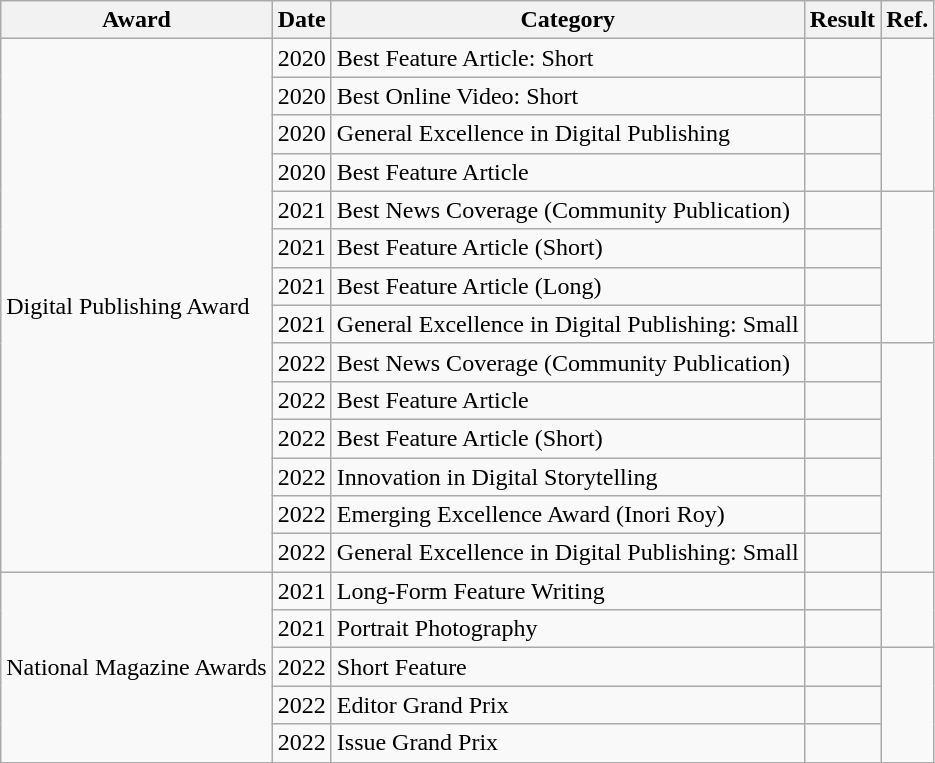<table class="wikitable sortable">
<tr>
<th>Award</th>
<th>Date</th>
<th>Category</th>
<th>Result</th>
<th>Ref.</th>
</tr>
<tr>
<td rowspan="14">Digital Publishing Award</td>
<td>2020</td>
<td>Best Feature Article: Short</td>
<td></td>
<td rowspan="4"></td>
</tr>
<tr>
<td>2020</td>
<td>Best Online Video: Short</td>
<td></td>
</tr>
<tr>
<td>2020</td>
<td>General Excellence in Digital Publishing</td>
<td></td>
</tr>
<tr>
<td>2020</td>
<td>Best Feature Article</td>
<td></td>
</tr>
<tr>
<td>2021</td>
<td>Best News Coverage (Community Publication)</td>
<td></td>
<td rowspan="4"></td>
</tr>
<tr>
<td>2021</td>
<td>Best Feature Article (Short)</td>
<td></td>
</tr>
<tr>
<td>2021</td>
<td>Best Feature Article (Long)</td>
<td></td>
</tr>
<tr>
<td>2021</td>
<td>General Excellence in Digital Publishing: Small</td>
<td></td>
</tr>
<tr>
<td>2022</td>
<td>Best News Coverage (Community Publication)</td>
<td></td>
<td rowspan="6"></td>
</tr>
<tr>
<td>2022</td>
<td>Best Feature Article</td>
<td></td>
</tr>
<tr>
<td>2022</td>
<td>Best Feature Article (Short)</td>
<td></td>
</tr>
<tr>
<td>2022</td>
<td>Innovation in Digital Storytelling</td>
<td></td>
</tr>
<tr>
<td>2022</td>
<td>Emerging Excellence Award (Inori Roy)</td>
<td></td>
</tr>
<tr>
<td>2022</td>
<td>General Excellence in Digital Publishing: Small</td>
<td></td>
</tr>
<tr>
<td rowspan="5">National Magazine Awards</td>
<td>2021</td>
<td>Long-Form Feature Writing</td>
<td></td>
<td rowspan="2"></td>
</tr>
<tr>
<td>2021</td>
<td>Portrait Photography</td>
<td></td>
</tr>
<tr>
<td>2022</td>
<td>Short Feature</td>
<td></td>
<td rowspan="3"></td>
</tr>
<tr>
<td>2022</td>
<td>Editor Grand Prix</td>
<td></td>
</tr>
<tr>
<td>2022</td>
<td>Issue Grand Prix</td>
<td></td>
</tr>
</table>
